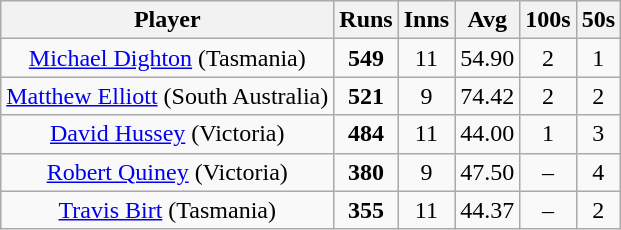<table class="wikitable">
<tr>
<th>Player</th>
<th>Runs</th>
<th>Inns</th>
<th>Avg</th>
<th>100s</th>
<th>50s</th>
</tr>
<tr align=center>
<td><a href='#'>Michael Dighton</a> (Tasmania)</td>
<td><strong>549</strong></td>
<td>11</td>
<td>54.90</td>
<td>2</td>
<td>1</td>
</tr>
<tr align=center>
<td><a href='#'>Matthew Elliott</a> (South Australia)</td>
<td><strong>521</strong></td>
<td>9</td>
<td>74.42</td>
<td>2</td>
<td>2</td>
</tr>
<tr align=center>
<td><a href='#'>David Hussey</a> (Victoria)</td>
<td><strong>484</strong></td>
<td>11</td>
<td>44.00</td>
<td>1</td>
<td>3</td>
</tr>
<tr align=center>
<td><a href='#'>Robert Quiney</a> (Victoria)</td>
<td><strong>380</strong></td>
<td>9</td>
<td>47.50</td>
<td>–</td>
<td>4</td>
</tr>
<tr align=center>
<td><a href='#'>Travis Birt</a> (Tasmania)</td>
<td><strong>355</strong></td>
<td>11</td>
<td>44.37</td>
<td>–</td>
<td>2</td>
</tr>
</table>
